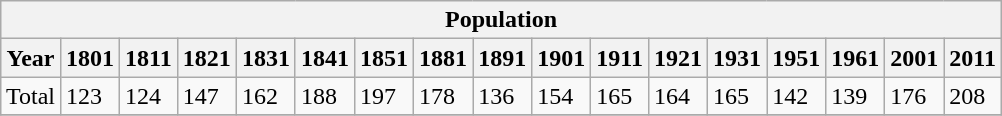<table class="wikitable" style="margin: 1em auto 1em auto;">
<tr>
<th colspan="17">Population</th>
</tr>
<tr>
<th>Year</th>
<th>1801</th>
<th>1811</th>
<th>1821</th>
<th>1831</th>
<th>1841</th>
<th>1851</th>
<th>1881</th>
<th>1891</th>
<th>1901</th>
<th>1911</th>
<th>1921</th>
<th>1931</th>
<th>1951</th>
<th>1961</th>
<th>2001</th>
<th>2011</th>
</tr>
<tr>
<td>Total</td>
<td>123</td>
<td>124</td>
<td>147</td>
<td>162</td>
<td>188</td>
<td>197</td>
<td>178</td>
<td>136</td>
<td>154</td>
<td>165</td>
<td>164</td>
<td>165</td>
<td>142</td>
<td>139</td>
<td>176</td>
<td>208</td>
</tr>
<tr>
</tr>
</table>
